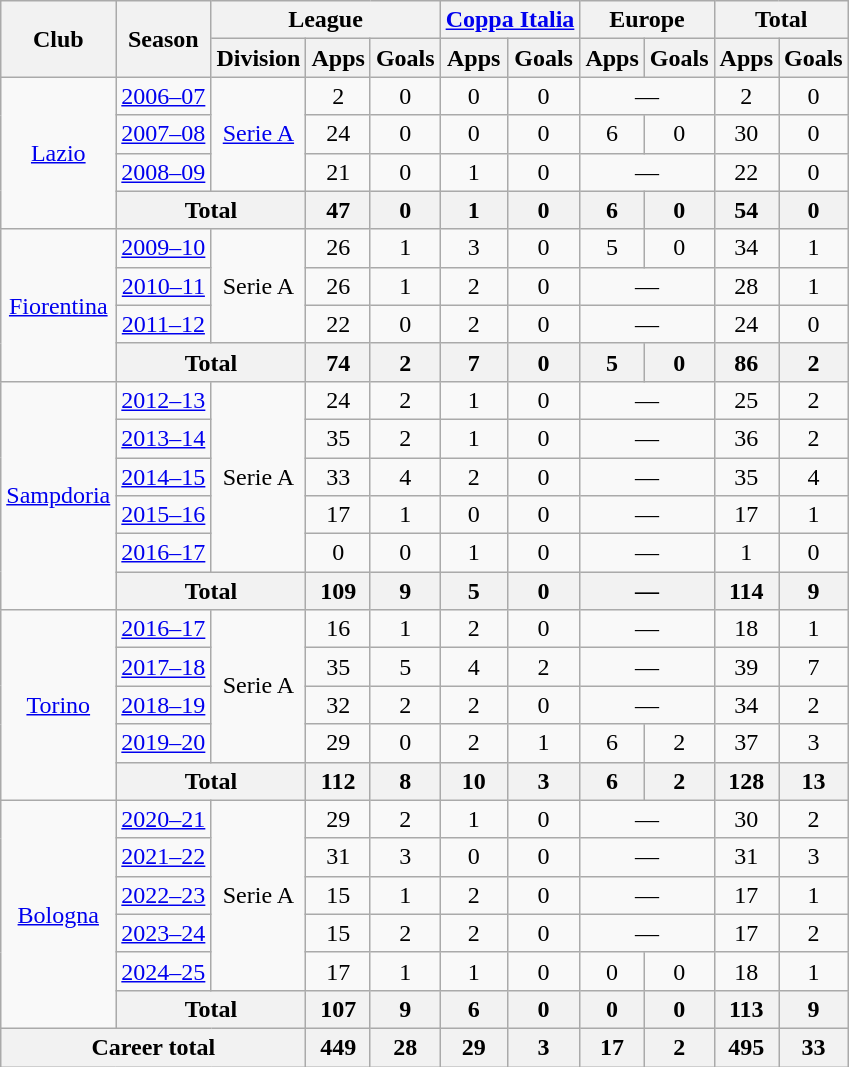<table class="wikitable" style="text-align: center">
<tr>
<th rowspan="2">Club</th>
<th rowspan="2">Season</th>
<th colspan="3">League</th>
<th colspan="2"><a href='#'>Coppa Italia</a></th>
<th colspan="2">Europe</th>
<th colspan="2">Total</th>
</tr>
<tr>
<th>Division</th>
<th>Apps</th>
<th>Goals</th>
<th>Apps</th>
<th>Goals</th>
<th>Apps</th>
<th>Goals</th>
<th>Apps</th>
<th>Goals</th>
</tr>
<tr>
<td rowspan="4"><a href='#'>Lazio</a></td>
<td><a href='#'>2006–07</a></td>
<td rowspan="3"><a href='#'>Serie A</a></td>
<td>2</td>
<td>0</td>
<td>0</td>
<td>0</td>
<td colspan="2">—</td>
<td>2</td>
<td>0</td>
</tr>
<tr>
<td><a href='#'>2007–08</a></td>
<td>24</td>
<td>0</td>
<td>0</td>
<td>0</td>
<td>6</td>
<td>0</td>
<td>30</td>
<td>0</td>
</tr>
<tr>
<td><a href='#'>2008–09</a></td>
<td>21</td>
<td>0</td>
<td>1</td>
<td>0</td>
<td colspan="2">—</td>
<td>22</td>
<td>0</td>
</tr>
<tr>
<th colspan="2">Total</th>
<th>47</th>
<th>0</th>
<th>1</th>
<th>0</th>
<th>6</th>
<th>0</th>
<th>54</th>
<th>0</th>
</tr>
<tr>
<td rowspan="4"><a href='#'>Fiorentina</a></td>
<td><a href='#'>2009–10</a></td>
<td rowspan="3">Serie A</td>
<td>26</td>
<td>1</td>
<td>3</td>
<td>0</td>
<td>5</td>
<td>0</td>
<td>34</td>
<td>1</td>
</tr>
<tr>
<td><a href='#'>2010–11</a></td>
<td>26</td>
<td>1</td>
<td>2</td>
<td>0</td>
<td colspan="2">—</td>
<td>28</td>
<td>1</td>
</tr>
<tr>
<td><a href='#'>2011–12</a></td>
<td>22</td>
<td>0</td>
<td>2</td>
<td>0</td>
<td colspan="2">—</td>
<td>24</td>
<td>0</td>
</tr>
<tr>
<th colspan="2">Total</th>
<th>74</th>
<th>2</th>
<th>7</th>
<th>0</th>
<th>5</th>
<th>0</th>
<th>86</th>
<th>2</th>
</tr>
<tr>
<td rowspan="6"><a href='#'>Sampdoria</a></td>
<td><a href='#'>2012–13</a></td>
<td rowspan="5">Serie A</td>
<td>24</td>
<td>2</td>
<td>1</td>
<td>0</td>
<td colspan="2">—</td>
<td>25</td>
<td>2</td>
</tr>
<tr>
<td><a href='#'>2013–14</a></td>
<td>35</td>
<td>2</td>
<td>1</td>
<td>0</td>
<td colspan="2">—</td>
<td>36</td>
<td>2</td>
</tr>
<tr>
<td><a href='#'>2014–15</a></td>
<td>33</td>
<td>4</td>
<td>2</td>
<td>0</td>
<td colspan="2">—</td>
<td>35</td>
<td>4</td>
</tr>
<tr>
<td><a href='#'>2015–16</a></td>
<td>17</td>
<td>1</td>
<td>0</td>
<td>0</td>
<td colspan="2">—</td>
<td>17</td>
<td>1</td>
</tr>
<tr>
<td><a href='#'>2016–17</a></td>
<td>0</td>
<td>0</td>
<td>1</td>
<td>0</td>
<td colspan="2">—</td>
<td>1</td>
<td>0</td>
</tr>
<tr>
<th colspan="2">Total</th>
<th>109</th>
<th>9</th>
<th>5</th>
<th>0</th>
<th colspan="2">—</th>
<th>114</th>
<th>9</th>
</tr>
<tr>
<td rowspan="5"><a href='#'>Torino</a></td>
<td><a href='#'>2016–17</a></td>
<td rowspan="4">Serie A</td>
<td>16</td>
<td>1</td>
<td>2</td>
<td>0</td>
<td colspan="2">—</td>
<td>18</td>
<td>1</td>
</tr>
<tr>
<td><a href='#'>2017–18</a></td>
<td>35</td>
<td>5</td>
<td>4</td>
<td>2</td>
<td colspan="2">—</td>
<td>39</td>
<td>7</td>
</tr>
<tr>
<td><a href='#'>2018–19</a></td>
<td>32</td>
<td>2</td>
<td>2</td>
<td>0</td>
<td colspan="2">—</td>
<td>34</td>
<td>2</td>
</tr>
<tr>
<td><a href='#'>2019–20</a></td>
<td>29</td>
<td>0</td>
<td>2</td>
<td>1</td>
<td>6</td>
<td>2</td>
<td>37</td>
<td>3</td>
</tr>
<tr>
<th colspan="2">Total</th>
<th>112</th>
<th>8</th>
<th>10</th>
<th>3</th>
<th>6</th>
<th>2</th>
<th>128</th>
<th>13</th>
</tr>
<tr>
<td rowspan="6"><a href='#'>Bologna</a></td>
<td><a href='#'>2020–21</a></td>
<td rowspan="5">Serie A</td>
<td>29</td>
<td>2</td>
<td>1</td>
<td>0</td>
<td colspan="2">—</td>
<td>30</td>
<td>2</td>
</tr>
<tr>
<td><a href='#'>2021–22</a></td>
<td>31</td>
<td>3</td>
<td>0</td>
<td>0</td>
<td colspan="2">—</td>
<td>31</td>
<td>3</td>
</tr>
<tr>
<td><a href='#'>2022–23</a></td>
<td>15</td>
<td>1</td>
<td>2</td>
<td>0</td>
<td colspan="2">—</td>
<td>17</td>
<td>1</td>
</tr>
<tr>
<td><a href='#'>2023–24</a></td>
<td>15</td>
<td>2</td>
<td>2</td>
<td>0</td>
<td colspan="2">—</td>
<td>17</td>
<td>2</td>
</tr>
<tr>
<td><a href='#'>2024–25</a></td>
<td>17</td>
<td>1</td>
<td>1</td>
<td>0</td>
<td>0</td>
<td>0</td>
<td>18</td>
<td>1</td>
</tr>
<tr>
<th colspan="2">Total</th>
<th>107</th>
<th>9</th>
<th>6</th>
<th>0</th>
<th>0</th>
<th>0</th>
<th>113</th>
<th>9</th>
</tr>
<tr>
<th colspan="3">Career total</th>
<th>449</th>
<th>28</th>
<th>29</th>
<th>3</th>
<th>17</th>
<th>2</th>
<th>495</th>
<th>33</th>
</tr>
</table>
